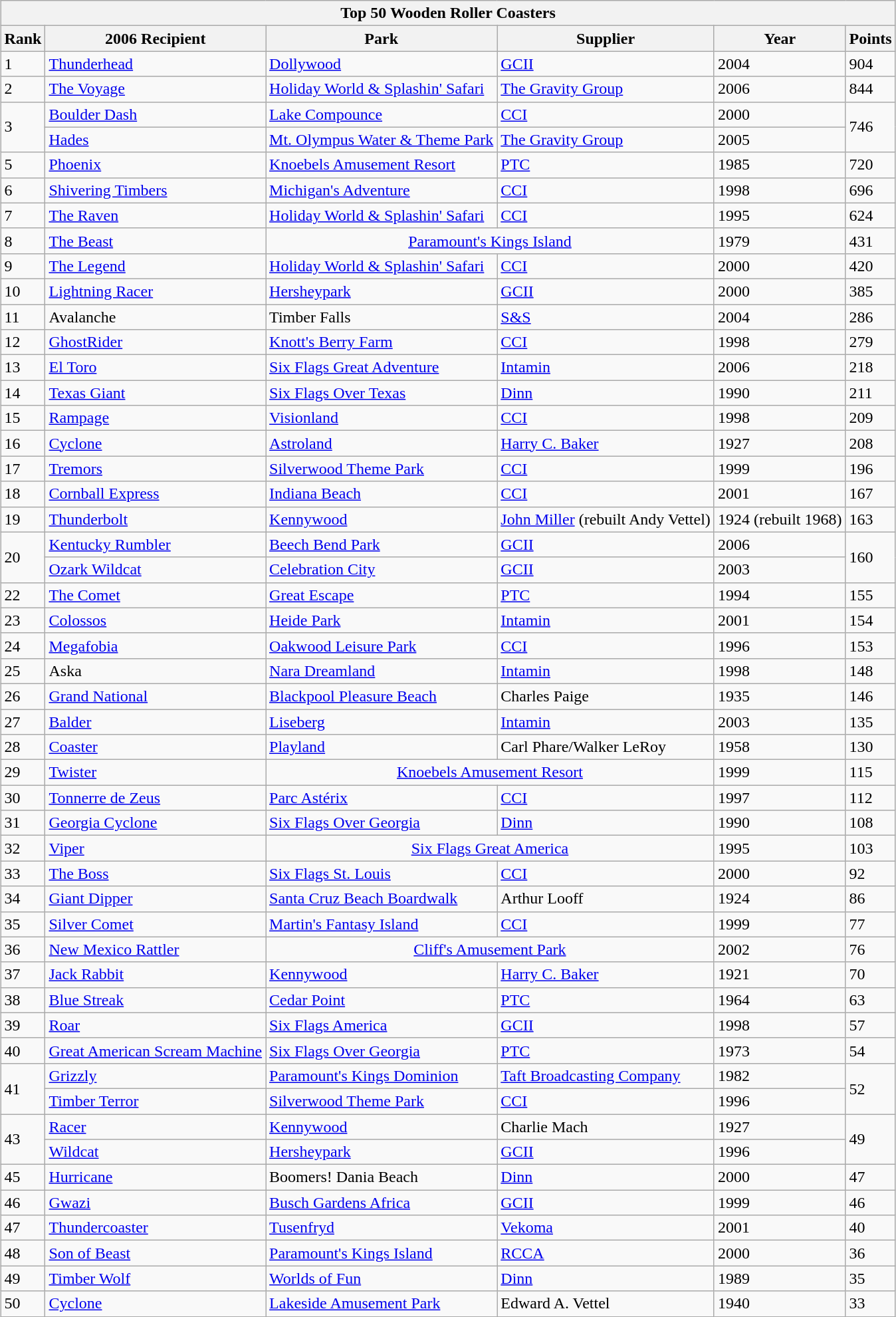<table class="wikitable" style="margin:1em auto;">
<tr>
<th colspan="500"><strong>Top 50 Wooden Roller Coasters</strong></th>
</tr>
<tr>
<th>Rank</th>
<th>2006 Recipient</th>
<th>Park</th>
<th>Supplier</th>
<th>Year</th>
<th>Points</th>
</tr>
<tr>
<td>1</td>
<td><a href='#'>Thunderhead</a></td>
<td><a href='#'>Dollywood</a></td>
<td><a href='#'>GCII</a></td>
<td>2004</td>
<td>904</td>
</tr>
<tr>
<td>2</td>
<td><a href='#'>The Voyage</a></td>
<td><a href='#'>Holiday World & Splashin' Safari</a></td>
<td><a href='#'>The Gravity Group</a></td>
<td>2006</td>
<td>844</td>
</tr>
<tr>
<td rowspan="2">3</td>
<td><a href='#'>Boulder Dash</a></td>
<td><a href='#'>Lake Compounce</a></td>
<td><a href='#'>CCI</a></td>
<td>2000</td>
<td rowspan="2">746</td>
</tr>
<tr>
<td><a href='#'>Hades</a></td>
<td><a href='#'>Mt. Olympus Water & Theme Park</a></td>
<td><a href='#'>The Gravity Group</a></td>
<td>2005</td>
</tr>
<tr>
<td>5</td>
<td><a href='#'>Phoenix</a></td>
<td><a href='#'>Knoebels Amusement Resort</a></td>
<td><a href='#'>PTC</a></td>
<td>1985</td>
<td>720</td>
</tr>
<tr>
<td>6</td>
<td><a href='#'>Shivering Timbers</a></td>
<td><a href='#'>Michigan's Adventure</a></td>
<td><a href='#'>CCI</a></td>
<td>1998</td>
<td>696</td>
</tr>
<tr>
<td>7</td>
<td><a href='#'>The Raven</a></td>
<td><a href='#'>Holiday World & Splashin' Safari</a></td>
<td><a href='#'>CCI</a></td>
<td>1995</td>
<td>624</td>
</tr>
<tr>
<td>8</td>
<td><a href='#'>The Beast</a></td>
<td colspan="2" style="text-align:center;"><a href='#'>Paramount's Kings Island</a></td>
<td>1979</td>
<td>431</td>
</tr>
<tr>
<td>9</td>
<td><a href='#'>The Legend</a></td>
<td><a href='#'>Holiday World & Splashin' Safari</a></td>
<td><a href='#'>CCI</a></td>
<td>2000</td>
<td>420</td>
</tr>
<tr>
<td>10</td>
<td><a href='#'>Lightning Racer</a></td>
<td><a href='#'>Hersheypark</a></td>
<td><a href='#'>GCII</a></td>
<td>2000</td>
<td>385</td>
</tr>
<tr>
<td>11</td>
<td>Avalanche</td>
<td>Timber Falls</td>
<td><a href='#'>S&S</a></td>
<td>2004</td>
<td>286</td>
</tr>
<tr>
<td>12</td>
<td><a href='#'>GhostRider</a></td>
<td><a href='#'>Knott's Berry Farm</a></td>
<td><a href='#'>CCI</a></td>
<td>1998</td>
<td>279</td>
</tr>
<tr>
<td>13</td>
<td><a href='#'>El Toro</a></td>
<td><a href='#'>Six Flags Great Adventure</a></td>
<td><a href='#'>Intamin</a></td>
<td>2006</td>
<td>218</td>
</tr>
<tr>
<td>14</td>
<td><a href='#'>Texas Giant</a></td>
<td><a href='#'>Six Flags Over Texas</a></td>
<td><a href='#'>Dinn</a></td>
<td>1990</td>
<td>211</td>
</tr>
<tr>
<td>15</td>
<td><a href='#'>Rampage</a></td>
<td><a href='#'>Visionland</a></td>
<td><a href='#'>CCI</a></td>
<td>1998</td>
<td>209</td>
</tr>
<tr>
<td>16</td>
<td><a href='#'>Cyclone</a></td>
<td><a href='#'>Astroland</a></td>
<td><a href='#'>Harry C. Baker</a></td>
<td>1927</td>
<td>208</td>
</tr>
<tr>
<td>17</td>
<td><a href='#'>Tremors</a></td>
<td><a href='#'>Silverwood Theme Park</a></td>
<td><a href='#'>CCI</a></td>
<td>1999</td>
<td>196</td>
</tr>
<tr>
<td>18</td>
<td><a href='#'>Cornball Express</a></td>
<td><a href='#'>Indiana Beach</a></td>
<td><a href='#'>CCI</a></td>
<td>2001</td>
<td>167</td>
</tr>
<tr>
<td>19</td>
<td><a href='#'>Thunderbolt</a></td>
<td><a href='#'>Kennywood</a></td>
<td><a href='#'>John Miller</a> (rebuilt Andy Vettel)</td>
<td>1924 (rebuilt 1968)</td>
<td>163</td>
</tr>
<tr>
<td rowspan="2">20</td>
<td><a href='#'>Kentucky Rumbler</a></td>
<td><a href='#'>Beech Bend Park</a></td>
<td><a href='#'>GCII</a></td>
<td>2006</td>
<td rowspan="2">160</td>
</tr>
<tr>
<td><a href='#'>Ozark Wildcat</a></td>
<td><a href='#'>Celebration City</a></td>
<td><a href='#'>GCII</a></td>
<td>2003</td>
</tr>
<tr>
<td>22</td>
<td><a href='#'>The Comet</a></td>
<td><a href='#'>Great Escape</a></td>
<td><a href='#'>PTC</a></td>
<td>1994</td>
<td>155</td>
</tr>
<tr>
<td>23</td>
<td><a href='#'>Colossos</a></td>
<td><a href='#'>Heide Park</a></td>
<td><a href='#'>Intamin</a></td>
<td>2001</td>
<td>154</td>
</tr>
<tr>
<td>24</td>
<td><a href='#'>Megafobia</a></td>
<td><a href='#'>Oakwood Leisure Park</a></td>
<td><a href='#'>CCI</a></td>
<td>1996</td>
<td>153</td>
</tr>
<tr>
<td>25</td>
<td>Aska</td>
<td><a href='#'>Nara Dreamland</a></td>
<td><a href='#'>Intamin</a></td>
<td>1998</td>
<td>148</td>
</tr>
<tr>
<td>26</td>
<td><a href='#'>Grand National</a></td>
<td><a href='#'>Blackpool Pleasure Beach</a></td>
<td>Charles Paige</td>
<td>1935</td>
<td>146</td>
</tr>
<tr>
<td>27</td>
<td><a href='#'>Balder</a></td>
<td><a href='#'>Liseberg</a></td>
<td><a href='#'>Intamin</a></td>
<td>2003</td>
<td>135</td>
</tr>
<tr>
<td>28</td>
<td><a href='#'>Coaster</a></td>
<td><a href='#'>Playland</a></td>
<td>Carl Phare/Walker LeRoy</td>
<td>1958</td>
<td>130</td>
</tr>
<tr>
<td>29</td>
<td><a href='#'>Twister</a></td>
<td colspan="2" style="text-align:center;"><a href='#'>Knoebels Amusement Resort</a></td>
<td>1999</td>
<td>115</td>
</tr>
<tr>
<td>30</td>
<td><a href='#'>Tonnerre de Zeus</a></td>
<td><a href='#'>Parc Astérix</a></td>
<td><a href='#'>CCI</a></td>
<td>1997</td>
<td>112</td>
</tr>
<tr>
<td>31</td>
<td><a href='#'>Georgia Cyclone</a></td>
<td><a href='#'>Six Flags Over Georgia</a></td>
<td><a href='#'>Dinn</a></td>
<td>1990</td>
<td>108</td>
</tr>
<tr>
<td>32</td>
<td><a href='#'>Viper</a></td>
<td colspan="2" style="text-align:center;"><a href='#'>Six Flags Great America</a></td>
<td>1995</td>
<td>103</td>
</tr>
<tr>
<td>33</td>
<td><a href='#'>The Boss</a></td>
<td><a href='#'>Six Flags St. Louis</a></td>
<td><a href='#'>CCI</a></td>
<td>2000</td>
<td>92</td>
</tr>
<tr>
<td>34</td>
<td><a href='#'>Giant Dipper</a></td>
<td><a href='#'>Santa Cruz Beach Boardwalk</a></td>
<td>Arthur Looff</td>
<td>1924</td>
<td>86</td>
</tr>
<tr>
<td>35</td>
<td><a href='#'>Silver Comet</a></td>
<td><a href='#'>Martin's Fantasy Island</a></td>
<td><a href='#'>CCI</a></td>
<td>1999</td>
<td>77</td>
</tr>
<tr>
<td>36</td>
<td><a href='#'>New Mexico Rattler</a></td>
<td colspan="2" style="text-align:center;"><a href='#'>Cliff's Amusement Park</a></td>
<td>2002</td>
<td>76</td>
</tr>
<tr>
<td>37</td>
<td><a href='#'>Jack Rabbit</a></td>
<td><a href='#'>Kennywood</a></td>
<td><a href='#'>Harry C. Baker</a></td>
<td>1921</td>
<td>70</td>
</tr>
<tr>
<td>38</td>
<td><a href='#'>Blue Streak</a></td>
<td><a href='#'>Cedar Point</a></td>
<td><a href='#'>PTC</a></td>
<td>1964</td>
<td>63</td>
</tr>
<tr>
<td>39</td>
<td><a href='#'>Roar</a></td>
<td><a href='#'>Six Flags America</a></td>
<td><a href='#'>GCII</a></td>
<td>1998</td>
<td>57</td>
</tr>
<tr>
<td>40</td>
<td><a href='#'>Great American Scream Machine</a></td>
<td><a href='#'>Six Flags Over Georgia</a></td>
<td><a href='#'>PTC</a></td>
<td>1973</td>
<td>54</td>
</tr>
<tr>
<td rowspan="2">41</td>
<td><a href='#'>Grizzly</a></td>
<td><a href='#'>Paramount's Kings Dominion</a></td>
<td><a href='#'>Taft Broadcasting Company</a></td>
<td>1982</td>
<td rowspan="2">52</td>
</tr>
<tr>
<td><a href='#'>Timber Terror</a></td>
<td><a href='#'>Silverwood Theme Park</a></td>
<td><a href='#'>CCI</a></td>
<td>1996</td>
</tr>
<tr>
<td rowspan="2">43</td>
<td><a href='#'>Racer</a></td>
<td><a href='#'>Kennywood</a></td>
<td>Charlie Mach</td>
<td>1927</td>
<td rowspan="2">49</td>
</tr>
<tr>
<td><a href='#'>Wildcat</a></td>
<td><a href='#'>Hersheypark</a></td>
<td><a href='#'>GCII</a></td>
<td>1996</td>
</tr>
<tr>
<td>45</td>
<td><a href='#'>Hurricane</a></td>
<td>Boomers! Dania Beach</td>
<td><a href='#'>Dinn</a></td>
<td>2000</td>
<td>47</td>
</tr>
<tr>
<td>46</td>
<td><a href='#'>Gwazi</a></td>
<td><a href='#'>Busch Gardens Africa</a></td>
<td><a href='#'>GCII</a></td>
<td>1999</td>
<td>46</td>
</tr>
<tr>
<td>47</td>
<td><a href='#'>Thundercoaster</a></td>
<td><a href='#'>Tusenfryd</a></td>
<td><a href='#'>Vekoma</a></td>
<td>2001</td>
<td>40</td>
</tr>
<tr>
<td>48</td>
<td><a href='#'>Son of Beast</a></td>
<td><a href='#'>Paramount's Kings Island</a></td>
<td><a href='#'>RCCA</a></td>
<td>2000</td>
<td>36</td>
</tr>
<tr>
<td>49</td>
<td><a href='#'>Timber Wolf</a></td>
<td><a href='#'>Worlds of Fun</a></td>
<td><a href='#'>Dinn</a></td>
<td>1989</td>
<td>35</td>
</tr>
<tr>
<td>50</td>
<td><a href='#'>Cyclone</a></td>
<td><a href='#'>Lakeside Amusement Park</a></td>
<td>Edward A. Vettel</td>
<td>1940</td>
<td>33</td>
</tr>
</table>
